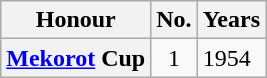<table class="wikitable plainrowheaders">
<tr>
<th scope=col>Honour</th>
<th scope=col>No.</th>
<th scope=col>Years</th>
</tr>
<tr>
<th scope=row><a href='#'>Mekorot</a> Cup</th>
<td align=center>1</td>
<td>1954</td>
</tr>
</table>
